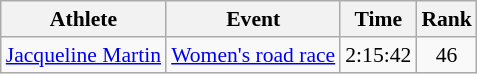<table class=wikitable style="font-size:90%">
<tr>
<th>Athlete</th>
<th>Event</th>
<th>Time</th>
<th>Rank</th>
</tr>
<tr align=center>
<td align=left><a href='#'>Jacqueline Martin</a></td>
<td align=left rowspan=1><a href='#'>Women's road race</a></td>
<td>2:15:42</td>
<td>46</td>
</tr>
</table>
